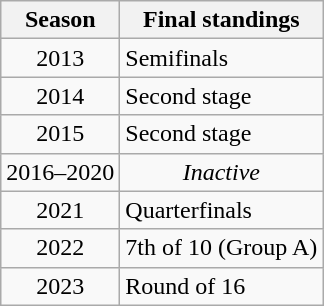<table class="wikitable sortable">
<tr>
<th>Season</th>
<th>Final standings</th>
</tr>
<tr>
<td align=center>2013</td>
<td>Semifinals </td>
</tr>
<tr>
<td align=center>2014</td>
<td>Second stage </td>
</tr>
<tr>
<td align=center>2015</td>
<td>Second stage </td>
</tr>
<tr>
<td align=center>2016–2020</td>
<td align=center><em>Inactive</em></td>
</tr>
<tr>
<td align=center>2021</td>
<td>Quarterfinals</td>
</tr>
<tr>
<td align=center>2022</td>
<td>7th of 10 (Group A)</td>
</tr>
<tr>
<td align=center>2023</td>
<td>Round of 16</td>
</tr>
</table>
